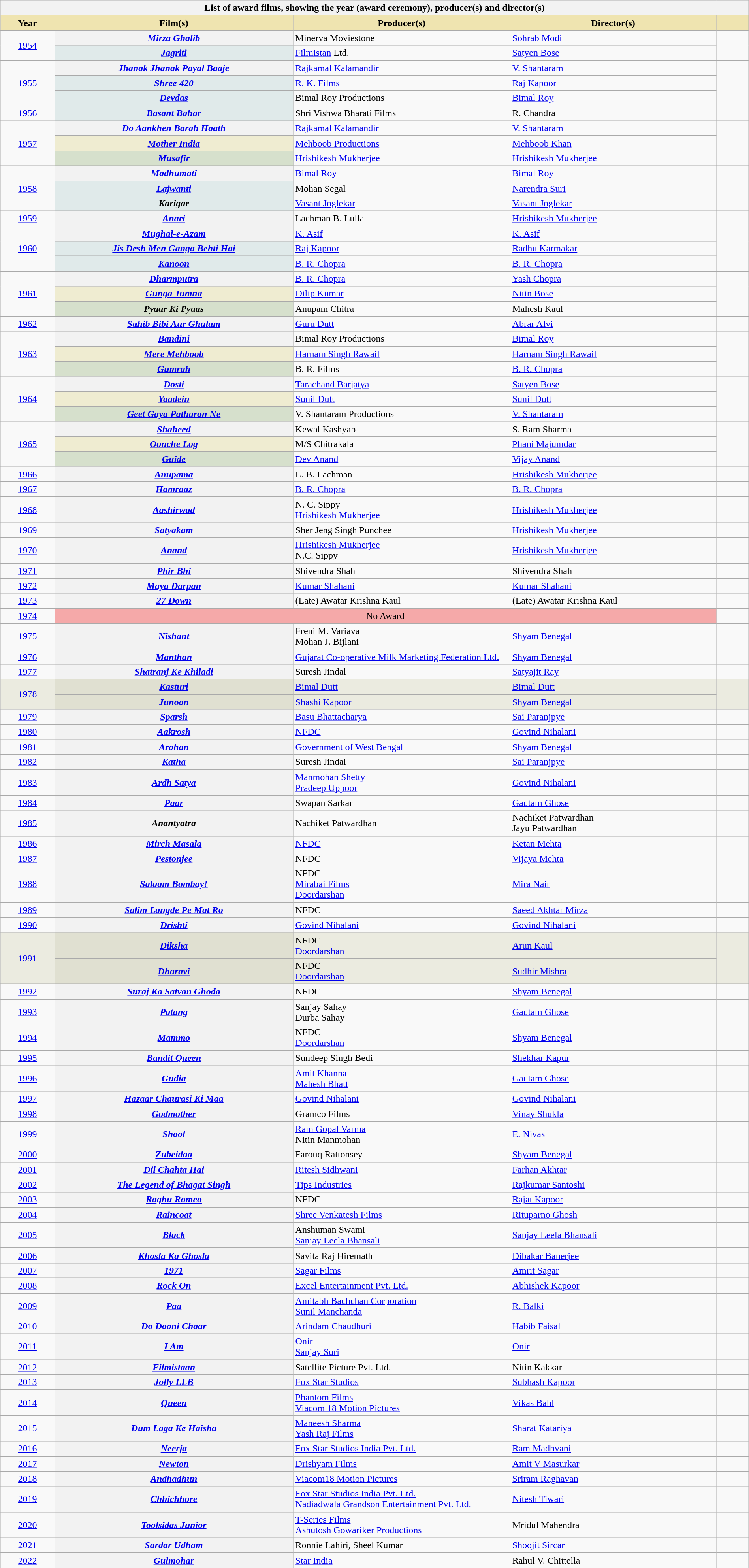<table class="wikitable sortable plainrowheaders" style="width:100%">
<tr>
<th colspan="5">List of award films, showing the year (award ceremony), producer(s) and director(s)</th>
</tr>
<tr>
<th scope="col" style="background:#efe4b0; width:5%;">Year</th>
<th scope="col" style="background:#efe4b0; width:22%;">Film(s)</th>
<th scope="col" style="background:#efe4b0; width:20%;">Producer(s)</th>
<th scope="col" style="background:#efe4b0; width:19%;">Director(s)</th>
<th scope="col" style="background:#efe4b0; width:3%;" class="unsortable"></th>
</tr>
<tr>
<td style="text-align:center;" rowspan="2"><a href='#'>1954<br></a></td>
<th scope="row"><em><a href='#'>Mirza Ghalib</a></em></th>
<td>Minerva Moviestone</td>
<td><a href='#'>Sohrab Modi</a></td>
<td style="text-align:center;" rowspan="2"></td>
</tr>
<tr>
<th scope="row" style="background:#e0eaea;"><em><a href='#'>Jagriti</a></em></th>
<td><a href='#'>Filmistan</a> Ltd.</td>
<td><a href='#'>Satyen Bose</a></td>
</tr>
<tr>
<td style="text-align:center;" rowspan="3"><a href='#'>1955<br></a></td>
<th scope="row"><em><a href='#'>Jhanak Jhanak Payal Baaje</a></em></th>
<td><a href='#'>Rajkamal Kalamandir</a></td>
<td><a href='#'>V. Shantaram</a></td>
<td style="text-align:center;" rowspan="3"></td>
</tr>
<tr>
<th scope="row" style="background:#e0eaea;"><em><a href='#'>Shree 420</a></em></th>
<td><a href='#'>R. K. Films</a></td>
<td><a href='#'>Raj Kapoor</a></td>
</tr>
<tr>
<th scope="row" style="background:#e0eaea;"><em><a href='#'>Devdas</a></em></th>
<td>Bimal Roy Productions</td>
<td><a href='#'>Bimal Roy</a></td>
</tr>
<tr>
<td style="text-align:center;"><a href='#'>1956<br></a></td>
<th scope="row" style="background:#e0eaea;"><em><a href='#'>Basant Bahar</a></em></th>
<td>Shri Vishwa Bharati Films</td>
<td>R. Chandra</td>
<td style="text-align:center;"></td>
</tr>
<tr>
<td style="text-align:center;" rowspan="3"><a href='#'>1957<br></a></td>
<th scope="row"><em><a href='#'>Do Aankhen Barah Haath</a></em></th>
<td><a href='#'>Rajkamal Kalamandir</a></td>
<td><a href='#'>V. Shantaram</a></td>
<td style="text-align:center;" rowspan="3"></td>
</tr>
<tr>
<th scope="row" style="background:#efecd1;"><em><a href='#'>Mother India</a></em></th>
<td><a href='#'>Mehboob Productions</a></td>
<td><a href='#'>Mehboob Khan</a></td>
</tr>
<tr>
<th scope="row" style="background:#d6e0cc;"><em><a href='#'>Musafir</a></em></th>
<td><a href='#'>Hrishikesh Mukherjee</a></td>
<td><a href='#'>Hrishikesh Mukherjee</a></td>
</tr>
<tr>
<td style="text-align:center;" rowspan="3"><a href='#'>1958<br></a></td>
<th scope="row"><em><a href='#'>Madhumati</a></em></th>
<td><a href='#'>Bimal Roy</a></td>
<td><a href='#'>Bimal Roy</a></td>
<td style="text-align:center;" rowspan="3"></td>
</tr>
<tr>
<th scope="row" style="background:#e0eaea;"><em><a href='#'>Lajwanti</a></em></th>
<td>Mohan Segal</td>
<td><a href='#'>Narendra Suri</a></td>
</tr>
<tr>
<th scope="row" style="background:#e0eaea;"><em>Karigar</em></th>
<td><a href='#'>Vasant Joglekar</a></td>
<td><a href='#'>Vasant Joglekar</a></td>
</tr>
<tr>
<td style="text-align:center;"><a href='#'>1959<br></a></td>
<th scope="row"><em><a href='#'>Anari</a></em></th>
<td>Lachman B. Lulla</td>
<td><a href='#'>Hrishikesh Mukherjee</a></td>
<td style="text-align:center;"></td>
</tr>
<tr>
<td style="text-align:center;" rowspan="3"><a href='#'>1960<br></a></td>
<th scope="row"><em><a href='#'>Mughal-e-Azam</a></em></th>
<td><a href='#'>K. Asif</a></td>
<td><a href='#'>K. Asif</a></td>
<td style="text-align:center;" rowspan="3"></td>
</tr>
<tr>
<th scope="row" style="background:#e0eaea;"><em><a href='#'>Jis Desh Men Ganga Behti Hai</a></em></th>
<td><a href='#'>Raj Kapoor</a></td>
<td><a href='#'>Radhu Karmakar</a></td>
</tr>
<tr>
<th scope="row" style="background:#e0eaea;"><em><a href='#'>Kanoon</a></em></th>
<td><a href='#'>B. R. Chopra</a></td>
<td><a href='#'>B. R. Chopra</a></td>
</tr>
<tr>
<td style="text-align:center;" rowspan="3"><a href='#'>1961<br></a></td>
<th scope="row"><em><a href='#'>Dharmputra</a></em></th>
<td><a href='#'>B. R. Chopra</a></td>
<td><a href='#'>Yash Chopra</a></td>
<td style="text-align:center;" rowspan="3"></td>
</tr>
<tr>
<th scope="row" style="background:#efecd1;"><em><a href='#'>Gunga Jumna</a></em></th>
<td><a href='#'>Dilip Kumar</a></td>
<td><a href='#'>Nitin Bose</a></td>
</tr>
<tr>
<th scope="row" style="background:#d6e0cc;"><em>Pyaar Ki Pyaas</em></th>
<td>Anupam Chitra</td>
<td>Mahesh Kaul</td>
</tr>
<tr>
<td style="text-align:center;"><a href='#'>1962<br></a></td>
<th scope="row"><em><a href='#'>Sahib Bibi Aur Ghulam</a></em></th>
<td><a href='#'>Guru Dutt</a></td>
<td><a href='#'>Abrar Alvi</a></td>
<td style="text-align:center;"></td>
</tr>
<tr>
<td style="text-align:center;" rowspan="3"><a href='#'>1963<br></a></td>
<th scope="row"><em><a href='#'>Bandini</a></em></th>
<td>Bimal Roy Productions</td>
<td><a href='#'>Bimal Roy</a></td>
<td style="text-align:center;" rowspan="3"></td>
</tr>
<tr>
<th scope="row" style="background:#efecd1;"><em><a href='#'>Mere Mehboob</a></em></th>
<td><a href='#'>Harnam Singh Rawail</a></td>
<td><a href='#'>Harnam Singh Rawail</a></td>
</tr>
<tr>
<th scope="row" style="background:#d6e0cc;"><em><a href='#'>Gumrah</a></em></th>
<td>B. R. Films</td>
<td><a href='#'>B. R. Chopra</a></td>
</tr>
<tr>
<td style="text-align:center;" rowspan="3"><a href='#'>1964<br></a></td>
<th scope="row"><em><a href='#'>Dosti</a></em></th>
<td><a href='#'>Tarachand Barjatya</a></td>
<td><a href='#'>Satyen Bose</a></td>
<td style="text-align:center;" rowspan="3"></td>
</tr>
<tr>
<th scope="row" style="background:#efecd1;"><em><a href='#'>Yaadein</a></em></th>
<td><a href='#'>Sunil Dutt</a></td>
<td><a href='#'>Sunil Dutt</a></td>
</tr>
<tr>
<th scope="row" style="background:#d6e0cc;"><em><a href='#'>Geet Gaya Patharon Ne</a></em></th>
<td>V. Shantaram Productions</td>
<td><a href='#'>V. Shantaram</a></td>
</tr>
<tr>
<td style="text-align:center;" rowspan="3"><a href='#'>1965<br></a></td>
<th scope="row"><em><a href='#'>Shaheed</a></em></th>
<td>Kewal Kashyap</td>
<td>S. Ram Sharma</td>
<td style="text-align:center;" rowspan="3"></td>
</tr>
<tr>
<th scope="row" style="background:#efecd1;"><em><a href='#'>Oonche Log</a></em></th>
<td>M/S Chitrakala</td>
<td><a href='#'>Phani Majumdar</a></td>
</tr>
<tr>
<th scope="row" style="background:#d6e0cc;"><em><a href='#'>Guide</a></em></th>
<td><a href='#'>Dev Anand</a></td>
<td><a href='#'>Vijay Anand</a></td>
</tr>
<tr>
<td style="text-align:center;"><a href='#'>1966<br></a></td>
<th scope="row"><em><a href='#'>Anupama</a></em></th>
<td>L. B. Lachman</td>
<td><a href='#'>Hrishikesh Mukherjee</a></td>
<td style="text-align:center;"></td>
</tr>
<tr>
<td style="text-align:center;"><a href='#'>1967<br></a></td>
<th scope="row"><em><a href='#'>Hamraaz</a></em></th>
<td><a href='#'>B. R. Chopra</a></td>
<td><a href='#'>B. R. Chopra</a></td>
<td style="text-align:center;"></td>
</tr>
<tr>
<td style="text-align:center;"><a href='#'>1968<br></a></td>
<th scope="row"><em><a href='#'>Aashirwad</a></em></th>
<td>N. C. Sippy<br><a href='#'>Hrishikesh Mukherjee</a></td>
<td><a href='#'>Hrishikesh Mukherjee</a></td>
<td style="text-align:center;"></td>
</tr>
<tr>
<td style="text-align:center;"><a href='#'>1969<br></a></td>
<th scope="row"><em><a href='#'>Satyakam</a></em></th>
<td>Sher Jeng Singh Punchee</td>
<td><a href='#'>Hrishikesh Mukherjee</a></td>
<td style="text-align:center;"></td>
</tr>
<tr>
<td style="text-align:center;"><a href='#'>1970<br></a></td>
<th scope="row"><em><a href='#'>Anand</a></em></th>
<td><a href='#'>Hrishikesh Mukherjee</a><br>N.C. Sippy</td>
<td><a href='#'>Hrishikesh Mukherjee</a></td>
<td style="text-align:center;"></td>
</tr>
<tr>
<td style="text-align:center;"><a href='#'>1971<br></a></td>
<th scope="row"><em><a href='#'>Phir Bhi</a></em></th>
<td>Shivendra Shah</td>
<td>Shivendra Shah</td>
<td style="text-align:center;"></td>
</tr>
<tr>
<td style="text-align:center;"><a href='#'>1972<br></a></td>
<th scope="row"><em><a href='#'>Maya Darpan</a></em></th>
<td><a href='#'>Kumar Shahani</a></td>
<td><a href='#'>Kumar Shahani</a></td>
<td style="text-align:center;"></td>
</tr>
<tr>
<td style="text-align:center;"><a href='#'>1973<br></a></td>
<th scope="row"><em><a href='#'>27 Down</a></em></th>
<td>(Late) Awatar Krishna Kaul</td>
<td>(Late) Awatar Krishna Kaul</td>
<td style="text-align:center;"></td>
</tr>
<tr>
<td style="text-align:center;"><a href='#'>1974<br></a></td>
<td colspan="3" style="background:#f5a9a9; text-align:center;">No Award</td>
<td style="text-align:center;"></td>
</tr>
<tr>
<td style="text-align:center;"><a href='#'>1975<br></a></td>
<th scope="row"><em><a href='#'>Nishant</a></em></th>
<td>Freni M. Variava<br>Mohan J. Bijlani</td>
<td><a href='#'>Shyam Benegal</a></td>
<td style="text-align:center;"></td>
</tr>
<tr>
<td style="text-align:center;"><a href='#'>1976<br></a></td>
<th scope="row"><em><a href='#'>Manthan</a></em></th>
<td><a href='#'>Gujarat Co-operative Milk Marketing Federation Ltd.</a></td>
<td><a href='#'>Shyam Benegal</a></td>
<td style="text-align:center;"></td>
</tr>
<tr>
<td style="text-align:center;"><a href='#'>1977<br></a></td>
<th scope="row"><em><a href='#'>Shatranj Ke Khiladi</a></em></th>
<td>Suresh Jindal</td>
<td><a href='#'>Satyajit Ray</a></td>
<td style="text-align:center;"></td>
</tr>
<tr style="background:#ebebe0;">
<td style="text-align:center;" rowspan="2"><a href='#'>1978<br></a></td>
<th scope="row" style="background:#e0e0d1;"><em><a href='#'>Kasturi</a></em></th>
<td><a href='#'>Bimal Dutt</a></td>
<td><a href='#'>Bimal Dutt</a></td>
<td style="text-align:center;" rowspan="2"></td>
</tr>
<tr style="background:#ebebe0;">
<th scope="row" style="background:#e0e0d1;"><em><a href='#'>Junoon</a></em></th>
<td><a href='#'>Shashi Kapoor</a></td>
<td><a href='#'>Shyam Benegal</a></td>
</tr>
<tr>
<td style="text-align:center;"><a href='#'>1979<br></a></td>
<th scope="row"><em><a href='#'>Sparsh</a></em></th>
<td><a href='#'>Basu Bhattacharya</a></td>
<td><a href='#'>Sai Paranjpye</a></td>
<td style="text-align:center;"></td>
</tr>
<tr>
<td style="text-align:center;"><a href='#'>1980<br></a></td>
<th scope="row"><em><a href='#'>Aakrosh</a></em></th>
<td><a href='#'>NFDC</a></td>
<td><a href='#'>Govind Nihalani</a></td>
<td style="text-align:center;"></td>
</tr>
<tr>
<td style="text-align:center;"><a href='#'>1981<br></a></td>
<th scope="row"><em><a href='#'>Arohan</a></em></th>
<td><a href='#'>Government of West Bengal</a></td>
<td><a href='#'>Shyam Benegal</a></td>
<td style="text-align:center;"></td>
</tr>
<tr>
<td style="text-align:center;"><a href='#'>1982<br></a></td>
<th scope="row"><em><a href='#'>Katha</a></em></th>
<td>Suresh Jindal</td>
<td><a href='#'>Sai Paranjpye</a></td>
<td style="text-align:center;"></td>
</tr>
<tr>
<td style="text-align:center;"><a href='#'>1983<br></a></td>
<th scope="row"><em><a href='#'>Ardh Satya</a></em></th>
<td><a href='#'>Manmohan Shetty</a><br><a href='#'>Pradeep Uppoor</a></td>
<td><a href='#'>Govind Nihalani</a></td>
<td style="text-align:center;"></td>
</tr>
<tr>
<td style="text-align:center;"><a href='#'>1984<br></a></td>
<th scope="row"><em><a href='#'>Paar</a></em></th>
<td>Swapan Sarkar</td>
<td><a href='#'>Gautam Ghose</a></td>
<td style="text-align:center;"></td>
</tr>
<tr>
<td style="text-align:center;"><a href='#'>1985<br></a></td>
<th scope="row"><em>Anantyatra</em></th>
<td>Nachiket Patwardhan</td>
<td>Nachiket Patwardhan<br>Jayu Patwardhan</td>
<td style="text-align:center;"></td>
</tr>
<tr>
<td style="text-align:center;"><a href='#'>1986<br></a></td>
<th scope="row"><em><a href='#'>Mirch Masala</a></em></th>
<td><a href='#'>NFDC</a></td>
<td><a href='#'>Ketan Mehta</a></td>
<td style="text-align:center;"></td>
</tr>
<tr>
<td style="text-align:center;"><a href='#'>1987<br></a></td>
<th scope="row"><em><a href='#'>Pestonjee</a></em></th>
<td>NFDC</td>
<td><a href='#'>Vijaya Mehta</a></td>
<td style="text-align:center;"></td>
</tr>
<tr>
<td style="text-align:center;"><a href='#'>1988<br></a></td>
<th scope="row"><em><a href='#'>Salaam Bombay!</a></em></th>
<td>NFDC<br><a href='#'>Mirabai Films</a><br><a href='#'>Doordarshan</a></td>
<td><a href='#'>Mira Nair</a></td>
<td style="text-align:center;"></td>
</tr>
<tr>
<td style="text-align:center;"><a href='#'>1989<br></a></td>
<th scope="row"><em><a href='#'>Salim Langde Pe Mat Ro</a></em></th>
<td>NFDC</td>
<td><a href='#'>Saeed Akhtar Mirza</a></td>
<td style="text-align:center;"></td>
</tr>
<tr>
<td style="text-align:center;"><a href='#'>1990<br></a></td>
<th scope="row"><em><a href='#'>Drishti</a></em></th>
<td><a href='#'>Govind Nihalani</a></td>
<td><a href='#'>Govind Nihalani</a></td>
<td style="text-align:center;"></td>
</tr>
<tr style="background:#ebebe0;">
<td style="text-align:center;" rowspan="2"><a href='#'>1991<br></a></td>
<th scope="row" style="background:#e0e0d1;"><em><a href='#'>Diksha</a></em></th>
<td>NFDC<br><a href='#'>Doordarshan</a></td>
<td><a href='#'>Arun Kaul</a></td>
<td style="text-align:center;" rowspan="2"></td>
</tr>
<tr style="background:#ebebe0;">
<th scope="row" style="background:#e0e0d1;"><em><a href='#'>Dharavi</a></em></th>
<td>NFDC<br><a href='#'>Doordarshan</a></td>
<td><a href='#'>Sudhir Mishra</a></td>
</tr>
<tr>
<td style="text-align:center;"><a href='#'>1992<br></a></td>
<th scope="row"><em><a href='#'>Suraj Ka Satvan Ghoda</a></em></th>
<td>NFDC</td>
<td><a href='#'>Shyam Benegal</a></td>
<td style="text-align:center;"></td>
</tr>
<tr>
<td style="text-align:center;"><a href='#'>1993<br></a></td>
<th scope="row"><em><a href='#'>Patang</a></em></th>
<td>Sanjay Sahay <br>Durba Sahay</td>
<td><a href='#'>Gautam Ghose</a></td>
<td style="text-align:center;"></td>
</tr>
<tr>
<td style="text-align:center;"><a href='#'>1994<br></a></td>
<th scope="row"><em><a href='#'>Mammo</a></em></th>
<td>NFDC<br><a href='#'>Doordarshan</a></td>
<td><a href='#'>Shyam Benegal</a></td>
<td style="text-align:center;"></td>
</tr>
<tr>
<td style="text-align:center;"><a href='#'>1995<br></a></td>
<th scope="row"><em><a href='#'>Bandit Queen</a></em></th>
<td>Sundeep Singh Bedi</td>
<td><a href='#'>Shekhar Kapur</a></td>
<td style="text-align:center;"></td>
</tr>
<tr>
<td style="text-align:center;"><a href='#'>1996<br></a></td>
<th scope="row"><em><a href='#'>Gudia</a></em></th>
<td><a href='#'>Amit Khanna</a><br><a href='#'>Mahesh Bhatt</a></td>
<td><a href='#'>Gautam Ghose</a></td>
<td style="text-align:center;"></td>
</tr>
<tr>
<td style="text-align:center;"><a href='#'>1997<br></a></td>
<th scope="row"><em><a href='#'>Hazaar Chaurasi Ki Maa</a></em></th>
<td><a href='#'>Govind Nihalani</a></td>
<td><a href='#'>Govind Nihalani</a></td>
<td style="text-align:center;"></td>
</tr>
<tr>
<td style="text-align:center;"><a href='#'>1998<br></a></td>
<th scope="row"><em><a href='#'>Godmother</a></em></th>
<td>Gramco Films</td>
<td><a href='#'>Vinay Shukla</a></td>
<td style="text-align:center;"></td>
</tr>
<tr>
<td style="text-align:center;"><a href='#'>1999<br></a></td>
<th scope="row"><em><a href='#'>Shool</a></em></th>
<td><a href='#'>Ram Gopal Varma</a><br>Nitin Manmohan</td>
<td><a href='#'>E. Nivas</a></td>
<td style="text-align:center;"></td>
</tr>
<tr>
<td style="text-align:center;"><a href='#'>2000<br></a></td>
<th scope="row"><em><a href='#'>Zubeidaa</a></em></th>
<td>Farouq Rattonsey</td>
<td><a href='#'>Shyam Benegal</a></td>
<td style="text-align:center;"></td>
</tr>
<tr>
<td style="text-align:center;"><a href='#'>2001<br></a></td>
<th scope="row"><em><a href='#'>Dil Chahta Hai</a></em></th>
<td><a href='#'>Ritesh Sidhwani</a></td>
<td><a href='#'>Farhan Akhtar</a></td>
<td style="text-align:center;"></td>
</tr>
<tr>
<td style="text-align:center;"><a href='#'>2002<br></a></td>
<th scope="row"><em><a href='#'>The Legend of Bhagat Singh</a></em></th>
<td><a href='#'>Tips Industries</a></td>
<td><a href='#'>Rajkumar Santoshi</a></td>
<td style="text-align:center;"></td>
</tr>
<tr>
<td style="text-align:center;"><a href='#'>2003<br></a></td>
<th scope="row"><em><a href='#'>Raghu Romeo</a></em></th>
<td>NFDC</td>
<td><a href='#'>Rajat Kapoor</a></td>
<td style="text-align:center;"></td>
</tr>
<tr>
<td style="text-align:center;"><a href='#'>2004<br></a></td>
<th scope="row"><em><a href='#'>Raincoat</a></em></th>
<td><a href='#'>Shree Venkatesh Films</a></td>
<td><a href='#'>Rituparno Ghosh</a></td>
<td style="text-align:center;"></td>
</tr>
<tr>
<td style="text-align:center;"><a href='#'>2005<br></a></td>
<th scope="row"><em><a href='#'>Black</a></em></th>
<td>Anshuman Swami<br><a href='#'>Sanjay Leela Bhansali</a></td>
<td><a href='#'>Sanjay Leela Bhansali</a></td>
<td style="text-align:center;"></td>
</tr>
<tr>
<td style="text-align:center;"><a href='#'>2006<br></a></td>
<th scope="row"><em><a href='#'>Khosla Ka Ghosla</a></em></th>
<td>Savita Raj Hiremath</td>
<td><a href='#'>Dibakar Banerjee</a></td>
<td style="text-align:center;"></td>
</tr>
<tr>
<td style="text-align:center;"><a href='#'>2007<br></a></td>
<th scope="row"><em><a href='#'>1971</a></em></th>
<td><a href='#'>Sagar Films</a></td>
<td><a href='#'>Amrit Sagar</a></td>
<td style="text-align:center;"></td>
</tr>
<tr>
<td style="text-align:center;"><a href='#'>2008<br></a></td>
<th scope="row"><em><a href='#'>Rock On</a></em></th>
<td><a href='#'>Excel Entertainment Pvt. Ltd.</a></td>
<td><a href='#'>Abhishek Kapoor</a></td>
<td style="text-align:center;"></td>
</tr>
<tr>
<td style="text-align:center;"><a href='#'>2009<br></a></td>
<th scope="row"><em><a href='#'>Paa</a></em></th>
<td><a href='#'>Amitabh Bachchan Corporation</a><br><a href='#'>Sunil Manchanda</a></td>
<td><a href='#'>R. Balki</a></td>
<td style="text-align:center;"></td>
</tr>
<tr>
<td style="text-align:center;"><a href='#'>2010<br></a></td>
<th scope="row"><em><a href='#'>Do Dooni Chaar</a></em></th>
<td><a href='#'>Arindam Chaudhuri</a></td>
<td><a href='#'>Habib Faisal</a></td>
<td style="text-align:center;"></td>
</tr>
<tr>
<td style="text-align:center;"><a href='#'>2011<br></a></td>
<th scope="row"><em><a href='#'>I Am</a></em></th>
<td><a href='#'>Onir</a><br><a href='#'>Sanjay Suri</a></td>
<td><a href='#'>Onir</a></td>
<td style="text-align:center;"></td>
</tr>
<tr>
<td style="text-align:center;"><a href='#'>2012<br></a></td>
<th scope="row"><em><a href='#'>Filmistaan</a></em></th>
<td>Satellite Picture Pvt. Ltd.</td>
<td>Nitin Kakkar</td>
<td style="text-align:center;"></td>
</tr>
<tr>
<td style="text-align:center;"><a href='#'>2013<br></a></td>
<th scope="row"><em><a href='#'>Jolly LLB</a></em></th>
<td><a href='#'>Fox Star Studios</a></td>
<td><a href='#'>Subhash Kapoor</a></td>
<td style="text-align:center;"></td>
</tr>
<tr>
<td style="text-align:center;"><a href='#'>2014<br></a></td>
<th scope="row"><em><a href='#'>Queen</a></em></th>
<td><a href='#'>Phantom Films</a><br><a href='#'>Viacom 18 Motion Pictures</a></td>
<td><a href='#'>Vikas Bahl</a></td>
<td style="text-align:center;"></td>
</tr>
<tr>
<td style="text-align:center;"><a href='#'>2015<br></a></td>
<th scope="row"><em><a href='#'>Dum Laga Ke Haisha</a></em></th>
<td><a href='#'>Maneesh Sharma</a><br><a href='#'>Yash Raj Films</a></td>
<td><a href='#'>Sharat Katariya</a></td>
<td style="text-align:center;"></td>
</tr>
<tr>
<td style="text-align:center;"><a href='#'>2016<br></a></td>
<th scope="row"><em><a href='#'>Neerja</a></em></th>
<td><a href='#'>Fox Star Studios India Pvt. Ltd.</a></td>
<td><a href='#'>Ram Madhvani</a></td>
<td style="text-align:center;"></td>
</tr>
<tr>
<td style="text-align:center;"><a href='#'>2017<br></a></td>
<th scope="row"><em><a href='#'>Newton</a></em></th>
<td><a href='#'>Drishyam Films</a></td>
<td><a href='#'>Amit V Masurkar</a></td>
<td style="text-align:center;"></td>
</tr>
<tr>
<td style="text-align:center;"><a href='#'>2018<br></a></td>
<th scope="row"><em><a href='#'>Andhadhun</a></em></th>
<td><a href='#'>Viacom18 Motion Pictures</a></td>
<td><a href='#'>Sriram Raghavan</a></td>
<td style="text-align:center;"></td>
</tr>
<tr>
<td style="text-align:center;"><a href='#'>2019<br></a></td>
<th scope="row"><em><a href='#'>Chhichhore</a></em></th>
<td><a href='#'>Fox Star Studios India Pvt. Ltd.</a><br><a href='#'>Nadiadwala Grandson Entertainment Pvt. Ltd.</a></td>
<td><a href='#'>Nitesh Tiwari</a></td>
<td style="text-align:center;"></td>
</tr>
<tr>
<td style="text-align:center;"><a href='#'>2020<br></a></td>
<th scope="row"><em><a href='#'>Toolsidas Junior</a></em></th>
<td><a href='#'>T-Series Films</a><br><a href='#'>Ashutosh Gowariker Productions</a></td>
<td>Mridul Mahendra</td>
<td></td>
</tr>
<tr>
<td style="text-align:center;"><a href='#'>2021<br></a></td>
<th scope="row"><em><a href='#'>Sardar Udham</a></em></th>
<td>Ronnie Lahiri, Sheel Kumar</td>
<td><a href='#'>Shoojit Sircar</a></td>
<td></td>
</tr>
<tr>
<td style="text-align:center;"><a href='#'>2022<br></a></td>
<th scope="row"><em><a href='#'>Gulmohar</a></em></th>
<td><a href='#'>Star India</a></td>
<td>Rahul V. Chittella</td>
<td></td>
</tr>
</table>
